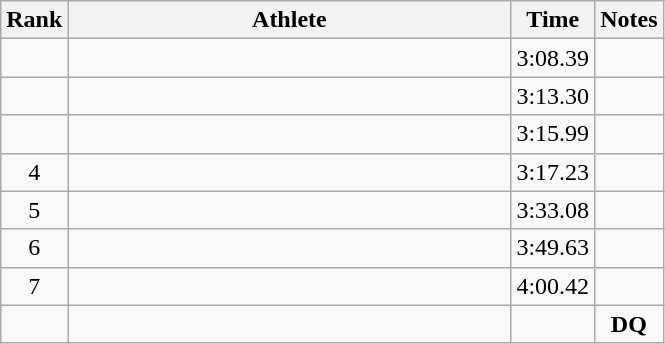<table class=wikitable>
<tr>
<th>Rank</th>
<th style=width:18em>Athlete</th>
<th>Time</th>
<th>Notes</th>
</tr>
<tr align=center>
<td></td>
<td align=left></td>
<td>3:08.39</td>
<td></td>
</tr>
<tr align=center>
<td></td>
<td align=left></td>
<td>3:13.30</td>
<td></td>
</tr>
<tr align=center>
<td></td>
<td align=left></td>
<td>3:15.99</td>
<td></td>
</tr>
<tr align=center>
<td>4</td>
<td align=left></td>
<td>3:17.23</td>
<td></td>
</tr>
<tr align=center>
<td>5</td>
<td align=left></td>
<td>3:33.08</td>
<td></td>
</tr>
<tr align=center>
<td>6</td>
<td align=left></td>
<td>3:49.63</td>
<td></td>
</tr>
<tr align=center>
<td>7</td>
<td align=left></td>
<td>4:00.42</td>
<td></td>
</tr>
<tr align=center>
<td></td>
<td align=left></td>
<td></td>
<td><strong>DQ</strong></td>
</tr>
</table>
